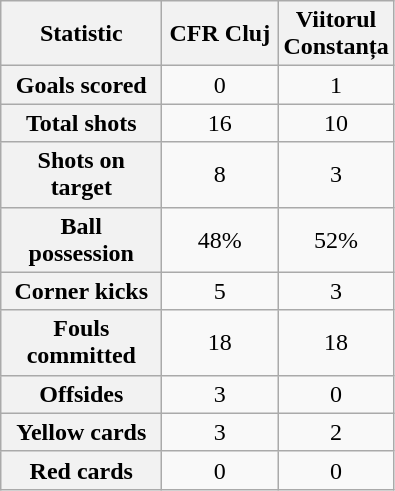<table class="wikitable plainrowheaders" style="text-align:center">
<tr>
<th scope="col" style="width:100px">Statistic</th>
<th scope="col" style="width:70px">CFR Cluj</th>
<th scope="col" style="width:70px">Viitorul Constanța</th>
</tr>
<tr>
<th scope=row>Goals scored</th>
<td>0</td>
<td>1</td>
</tr>
<tr>
<th scope=row>Total shots</th>
<td>16</td>
<td>10</td>
</tr>
<tr>
<th scope=row>Shots on target</th>
<td>8</td>
<td>3</td>
</tr>
<tr>
<th scope=row>Ball possession</th>
<td>48%</td>
<td>52%</td>
</tr>
<tr>
<th scope=row>Corner kicks</th>
<td>5</td>
<td>3</td>
</tr>
<tr>
<th scope=row>Fouls committed</th>
<td>18</td>
<td>18</td>
</tr>
<tr>
<th scope=row>Offsides</th>
<td>3</td>
<td>0</td>
</tr>
<tr>
<th scope=row>Yellow cards</th>
<td>3</td>
<td>2</td>
</tr>
<tr>
<th scope=row>Red cards</th>
<td>0</td>
<td>0</td>
</tr>
</table>
